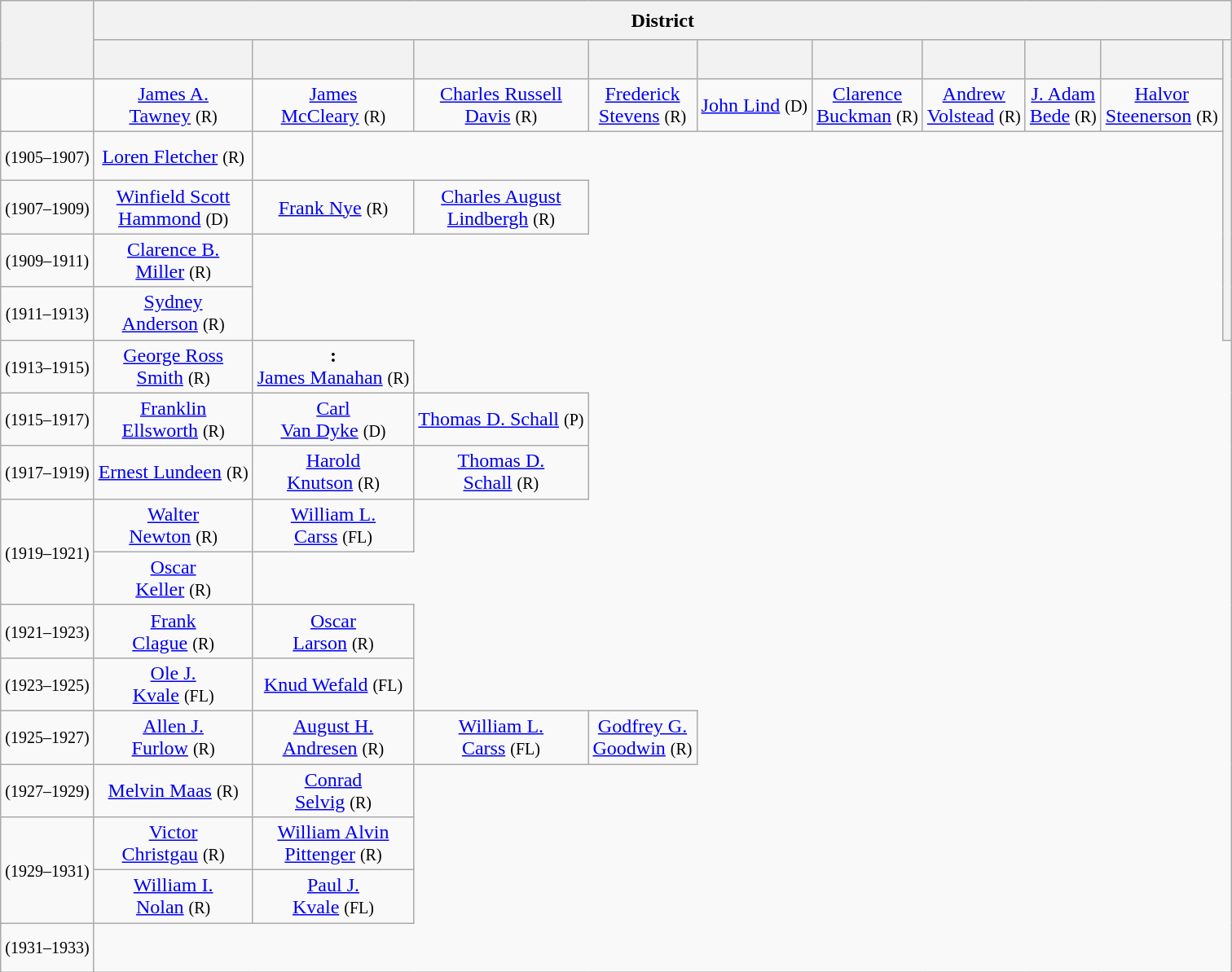<table class=wikitable style="text-align:center">
<tr style="height:2em">
<th rowspan=2></th>
<th colspan=10>District</th>
</tr>
<tr style="height:2em">
<th></th>
<th></th>
<th></th>
<th></th>
<th></th>
<th></th>
<th></th>
<th></th>
<th></th>
<th valign=bottom rowspan=6></th>
</tr>
<tr style="height:2.5em">
<td><strong></strong> <small></small></td>
<td><a href='#'>James A.<br>Tawney</a> <small>(R)</small></td>
<td><a href='#'>James<br>McCleary</a> <small>(R)</small></td>
<td><a href='#'>Charles Russell<br>Davis</a> <small>(R)</small></td>
<td><a href='#'>Frederick<br>Stevens</a> <small>(R)</small></td>
<td><a href='#'>John Lind</a> <small>(D)</small></td>
<td><a href='#'>Clarence<br>Buckman</a> <small>(R)</small></td>
<td><a href='#'>Andrew<br>Volstead</a> <small>(R)</small></td>
<td><a href='#'>J. Adam<br>Bede</a> <small>(R)</small></td>
<td><a href='#'>Halvor<br>Steenerson</a> <small>(R)</small></td>
</tr>
<tr style="height:2.5em">
<td><strong></strong> <small>(1905–1907)</small></td>
<td><a href='#'>Loren Fletcher</a> <small>(R)</small></td>
</tr>
<tr style="height:2.5em">
<td><strong></strong> <small>(1907–1909)</small></td>
<td><a href='#'>Winfield Scott<br>Hammond</a> <small>(D)</small></td>
<td><a href='#'>Frank Nye</a> <small>(R)</small></td>
<td><a href='#'>Charles August<br>Lindbergh</a> <small>(R)</small></td>
</tr>
<tr style="height:2.5em">
<td><strong></strong> <small>(1909–1911)</small></td>
<td><a href='#'>Clarence B.<br>Miller</a> <small>(R)</small></td>
</tr>
<tr style="height:2.5em">
<td><strong></strong> <small>(1911–1913)</small></td>
<td><a href='#'>Sydney<br>Anderson</a> <small>(R)</small></td>
</tr>
<tr style="height:2.5em">
<td><strong></strong> <small>(1913–1915)</small></td>
<td><a href='#'>George Ross<br>Smith</a> <small>(R)</small></td>
<td><strong>:</strong><br><a href='#'>James Manahan</a> <small>(R)</small></td>
</tr>
<tr style="height:2.5em">
<td><strong></strong> <small>(1915–1917)</small></td>
<td><a href='#'>Franklin<br>Ellsworth</a> <small>(R)</small></td>
<td><a href='#'>Carl<br>Van Dyke</a> <small>(D)</small></td>
<td><a href='#'>Thomas D. Schall</a> <small>(P)</small></td>
</tr>
<tr style="height:2.5em">
<td><strong></strong> <small>(1917–1919)</small></td>
<td><a href='#'>Ernest Lundeen</a> <small>(R)</small></td>
<td><a href='#'>Harold<br>Knutson</a> <small>(R)</small></td>
<td><a href='#'>Thomas D.<br>Schall</a> <small>(R)</small></td>
</tr>
<tr style="height:1.5em">
<td rowspan=2><strong></strong> <small>(1919–1921)</small></td>
<td><a href='#'>Walter<br>Newton</a> <small>(R)</small></td>
<td><a href='#'>William L.<br>Carss</a> <small>(FL)</small></td>
</tr>
<tr style="height:1.5em">
<td><a href='#'>Oscar<br>Keller</a> <small>(R)</small></td>
</tr>
<tr style="height:2.5em">
<td><strong></strong> <small>(1921–1923)</small></td>
<td><a href='#'>Frank<br>Clague</a> <small>(R)</small></td>
<td><a href='#'>Oscar<br>Larson</a> <small>(R)</small></td>
</tr>
<tr style="height:2.5em">
<td><strong></strong> <small>(1923–1925)</small></td>
<td><a href='#'>Ole J.<br>Kvale</a> <small>(FL)</small></td>
<td><a href='#'>Knud Wefald</a> <small>(FL)</small></td>
</tr>
<tr style="height:2.5em">
<td><strong></strong> <small>(1925–1927)</small></td>
<td><a href='#'>Allen J.<br>Furlow</a> <small>(R)</small></td>
<td><a href='#'>August H.<br>Andresen</a> <small>(R)</small></td>
<td><a href='#'>William L.<br>Carss</a> <small>(FL)</small></td>
<td><a href='#'>Godfrey G.<br>Goodwin</a> <small>(R)</small></td>
</tr>
<tr style="height:2.5em">
<td><strong></strong> <small>(1927–1929)</small></td>
<td><a href='#'>Melvin Maas</a> <small>(R)</small></td>
<td><a href='#'>Conrad<br>Selvig</a> <small>(R)</small></td>
</tr>
<tr style="height:1.5em">
<td rowspan=2><strong></strong> <small>(1929–1931)</small></td>
<td><a href='#'>Victor<br>Christgau</a> <small>(R)</small></td>
<td><a href='#'>William Alvin<br>Pittenger</a> <small>(R)</small></td>
</tr>
<tr style="height:1.5em">
<td><a href='#'>William I.<br>Nolan</a> <small>(R)</small></td>
<td><a href='#'>Paul J.<br>Kvale</a> <small>(FL)</small></td>
</tr>
<tr style="height:2.5em">
<td><strong></strong> <small>(1931–1933)</small></td>
</tr>
</table>
